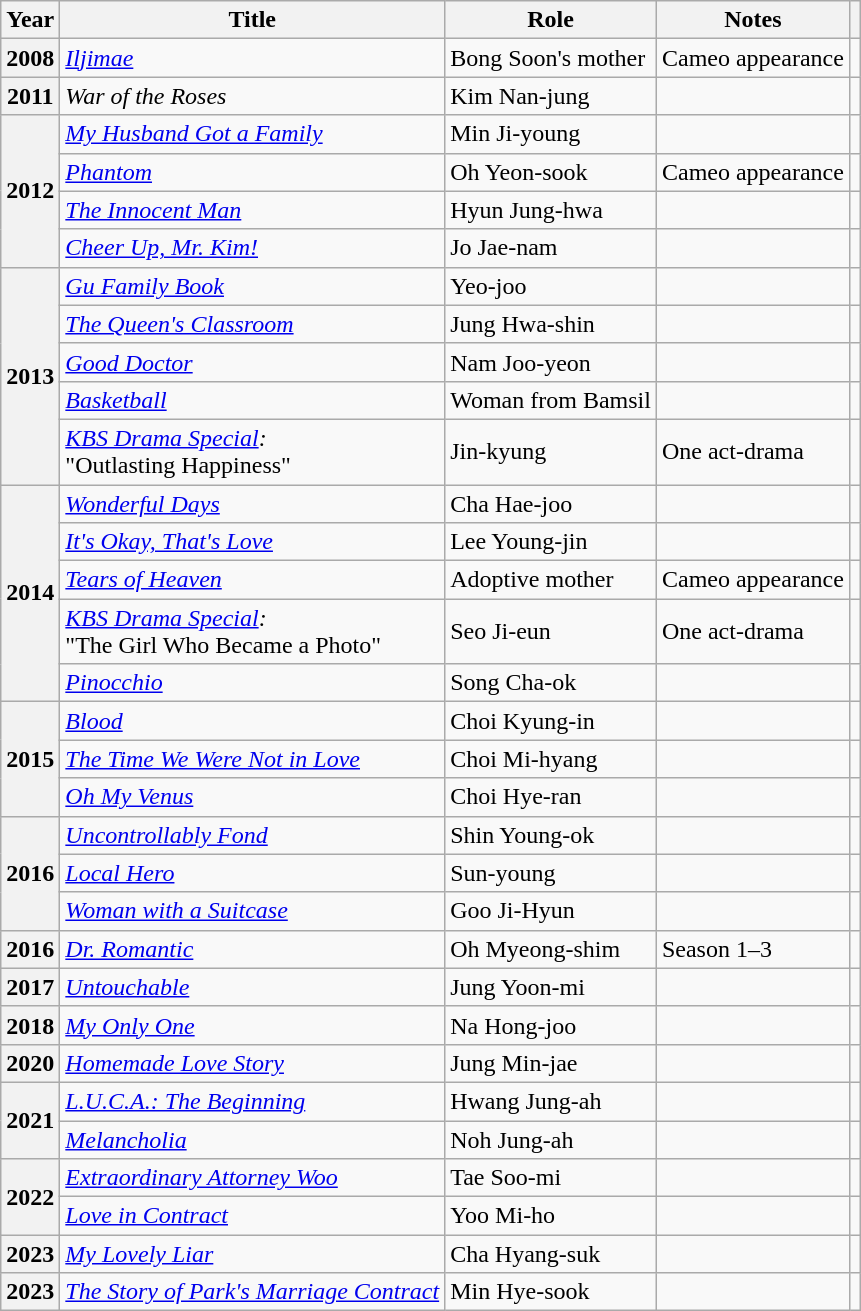<table class="wikitable plainrowheaders sortable">
<tr>
<th scope="col">Year</th>
<th scope="col">Title</th>
<th scope="col">Role</th>
<th scope="col">Notes</th>
<th scope="col" class="unsortable"></th>
</tr>
<tr>
<th scope="row">2008</th>
<td><em><a href='#'>Iljimae</a></em></td>
<td>Bong Soon's mother</td>
<td>Cameo appearance</td>
</tr>
<tr>
<th scope="row">2011</th>
<td><em>War of the Roses</em></td>
<td>Kim Nan-jung</td>
<td></td>
<td></td>
</tr>
<tr>
<th scope="row" rowspan="4">2012</th>
<td><em><a href='#'>My Husband Got a Family</a></em></td>
<td>Min Ji-young</td>
<td></td>
<td></td>
</tr>
<tr>
<td><em><a href='#'>Phantom</a></em></td>
<td>Oh Yeon-sook</td>
<td>Cameo appearance</td>
<td></td>
</tr>
<tr>
<td><em><a href='#'>The Innocent Man</a></em></td>
<td>Hyun Jung-hwa</td>
<td></td>
<td></td>
</tr>
<tr>
<td><em><a href='#'>Cheer Up, Mr. Kim!</a></em></td>
<td>Jo Jae-nam</td>
<td></td>
<td></td>
</tr>
<tr>
<th scope="row" rowspan="5">2013</th>
<td><em><a href='#'>Gu Family Book</a></em></td>
<td>Yeo-joo</td>
<td></td>
<td></td>
</tr>
<tr>
<td><em><a href='#'>The Queen's Classroom</a></em></td>
<td>Jung Hwa-shin</td>
<td></td>
<td></td>
</tr>
<tr>
<td><em><a href='#'>Good Doctor</a></em></td>
<td>Nam Joo-yeon</td>
<td></td>
<td></td>
</tr>
<tr>
<td><em><a href='#'>Basketball</a></em></td>
<td>Woman from Bamsil</td>
<td></td>
<td></td>
</tr>
<tr>
<td><em><a href='#'>KBS Drama Special</a>:</em><br>"Outlasting Happiness"</td>
<td>Jin-kyung</td>
<td>One act-drama</td>
<td></td>
</tr>
<tr>
<th scope="row" rowspan="5">2014</th>
<td><em><a href='#'>Wonderful Days</a></em></td>
<td>Cha Hae-joo</td>
<td></td>
<td></td>
</tr>
<tr>
<td><em><a href='#'>It's Okay, That's Love</a></em></td>
<td>Lee Young-jin</td>
<td></td>
<td></td>
</tr>
<tr>
<td><em><a href='#'>Tears of Heaven</a></em></td>
<td>Adoptive mother</td>
<td>Cameo appearance</td>
<td></td>
</tr>
<tr>
<td><em><a href='#'>KBS Drama Special</a>:</em><br>"The Girl Who Became a Photo"</td>
<td>Seo Ji-eun</td>
<td>One act-drama</td>
<td></td>
</tr>
<tr>
<td><em><a href='#'>Pinocchio</a></em></td>
<td>Song Cha-ok</td>
<td></td>
<td></td>
</tr>
<tr>
<th scope="row" rowspan="3">2015</th>
<td><em><a href='#'>Blood</a></em></td>
<td>Choi Kyung-in</td>
<td></td>
<td></td>
</tr>
<tr>
<td><em><a href='#'>The Time We Were Not in Love</a></em></td>
<td>Choi Mi-hyang</td>
<td></td>
<td></td>
</tr>
<tr>
<td><em><a href='#'>Oh My Venus</a></em></td>
<td>Choi Hye-ran</td>
<td></td>
<td></td>
</tr>
<tr>
<th scope="row" rowspan="3">2016</th>
<td><em><a href='#'>Uncontrollably Fond</a></em></td>
<td>Shin Young-ok</td>
<td></td>
<td></td>
</tr>
<tr>
<td><em><a href='#'>Local Hero</a></em></td>
<td>Sun-young</td>
<td></td>
<td></td>
</tr>
<tr>
<td><em><a href='#'>Woman with a Suitcase</a></em></td>
<td>Goo Ji-Hyun</td>
<td></td>
<td></td>
</tr>
<tr>
<th scope="row">2016</th>
<td><em><a href='#'>Dr. Romantic</a></em></td>
<td>Oh Myeong-shim</td>
<td>Season 1–3</td>
<td style="text-align:center"></td>
</tr>
<tr>
<th scope="row">2017</th>
<td><em><a href='#'>Untouchable</a></em></td>
<td>Jung Yoon-mi</td>
<td></td>
<td></td>
</tr>
<tr>
<th scope="row">2018</th>
<td><em><a href='#'>My Only One</a></em></td>
<td>Na Hong-joo</td>
<td></td>
<td style="text-align:center"></td>
</tr>
<tr>
<th scope="row">2020</th>
<td><em><a href='#'>Homemade Love Story</a></em></td>
<td>Jung Min-jae</td>
<td></td>
<td></td>
</tr>
<tr>
<th scope="row" rowspan="2">2021</th>
<td><em><a href='#'>L.U.C.A.: The Beginning</a></em></td>
<td>Hwang Jung-ah</td>
<td></td>
<td></td>
</tr>
<tr>
<td><em><a href='#'>Melancholia</a></em></td>
<td>Noh Jung-ah</td>
<td></td>
<td style="text-align:center"></td>
</tr>
<tr>
<th scope="row" rowspan="2">2022</th>
<td><em><a href='#'>Extraordinary Attorney Woo</a></em></td>
<td>Tae Soo-mi</td>
<td></td>
<td style="text-align:center"></td>
</tr>
<tr>
<td><em><a href='#'>Love in Contract</a></em></td>
<td>Yoo Mi-ho</td>
<td></td>
<td style="text-align:center"></td>
</tr>
<tr>
<th scope="row">2023</th>
<td><em><a href='#'>My Lovely Liar</a></em></td>
<td>Cha Hyang-suk</td>
<td></td>
<td style="text-align:center"></td>
</tr>
<tr>
<th scope="row">2023</th>
<td><em><a href='#'>The Story of Park's Marriage Contract</a></em></td>
<td>Min Hye-sook</td>
<td></td>
<td style="text-align:center"></td>
</tr>
</table>
